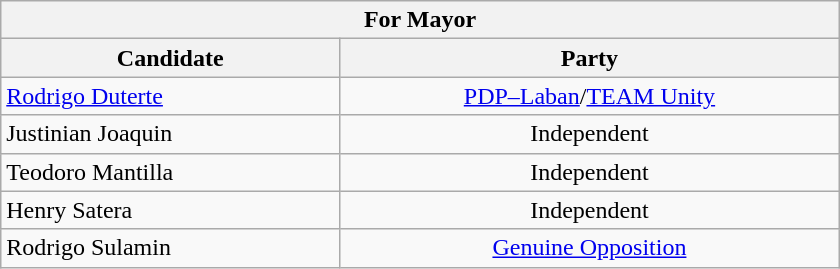<table class="wikitable" style="width:35em">
<tr>
<th colspan=2>For Mayor</th>
</tr>
<tr>
<th>Candidate</th>
<th>Party</th>
</tr>
<tr>
<td><a href='#'>Rodrigo Duterte</a></td>
<td align="center"><a href='#'>PDP–Laban</a>/<a href='#'>TEAM Unity</a></td>
</tr>
<tr>
<td>Justinian Joaquin</td>
<td align="center">Independent</td>
</tr>
<tr>
<td>Teodoro Mantilla</td>
<td align="center">Independent</td>
</tr>
<tr>
<td>Henry Satera</td>
<td align="center">Independent</td>
</tr>
<tr>
<td>Rodrigo Sulamin</td>
<td align="center"><a href='#'>Genuine Opposition</a></td>
</tr>
</table>
